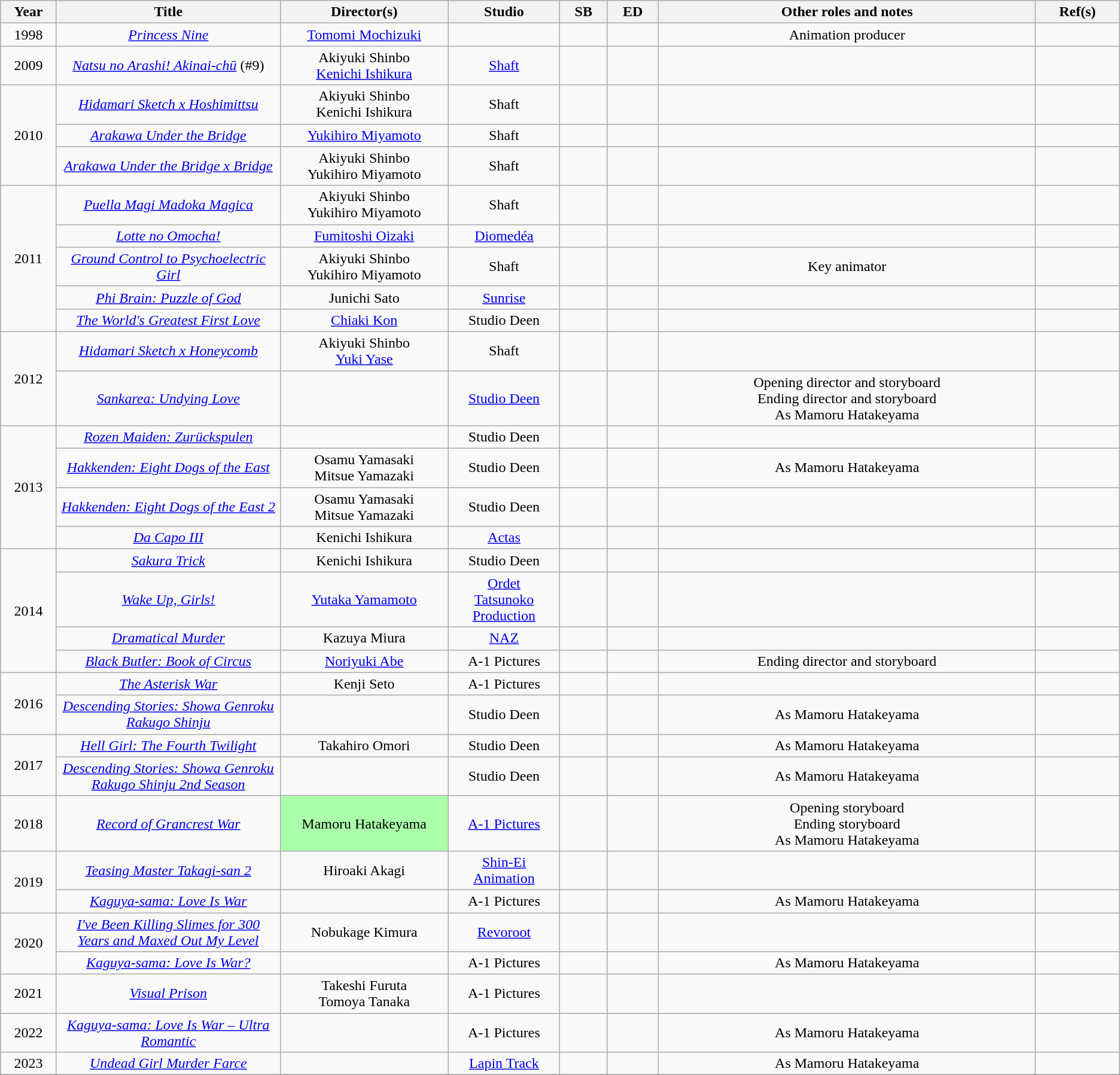<table class="wikitable sortable" style="text-align:center; margin=auto; ">
<tr>
<th scope="col" width=5%>Year</th>
<th scope="col" width=20%>Title</th>
<th scope="col" width=15%>Director(s)</th>
<th scope="col" width=10%>Studio</th>
<th scope="col" class="unsortable">SB</th>
<th scope="col" class="unsortable">ED</th>
<th scope="col" class="unsortable">Other roles and notes</th>
<th scope="col" class="unsortable">Ref(s)</th>
</tr>
<tr>
<td>1998</td>
<td><em><a href='#'>Princess Nine</a></em></td>
<td><a href='#'>Tomomi Mochizuki</a></td>
<td></td>
<td></td>
<td></td>
<td>Animation producer</td>
<td></td>
</tr>
<tr>
<td>2009</td>
<td><em><a href='#'>Natsu no Arashi! Akinai-chū</a></em> (#9)</td>
<td>Akiyuki Shinbo<br><a href='#'>Kenichi Ishikura</a> </td>
<td><a href='#'>Shaft</a></td>
<td></td>
<td></td>
<td></td>
<td></td>
</tr>
<tr>
<td rowspan="3">2010</td>
<td><em><a href='#'>Hidamari Sketch x Hoshimittsu</a></em></td>
<td>Akiyuki Shinbo<br>Kenichi Ishikura </td>
<td>Shaft</td>
<td></td>
<td></td>
<td></td>
<td></td>
</tr>
<tr>
<td><em><a href='#'>Arakawa Under the Bridge</a></em></td>
<td Akiyuki Shinbo><a href='#'>Yukihiro Miyamoto</a> </td>
<td>Shaft</td>
<td></td>
<td></td>
<td></td>
<td></td>
</tr>
<tr>
<td><em><a href='#'>Arakawa Under the Bridge x Bridge</a></em></td>
<td>Akiyuki Shinbo<br>Yukihiro Miyamoto </td>
<td>Shaft</td>
<td></td>
<td></td>
<td></td>
<td></td>
</tr>
<tr>
<td rowspan="5">2011</td>
<td><em><a href='#'>Puella Magi Madoka Magica</a></em></td>
<td>Akiyuki Shinbo<br>Yukihiro Miyamoto </td>
<td>Shaft</td>
<td></td>
<td></td>
<td></td>
<td></td>
</tr>
<tr>
<td><em><a href='#'>Lotte no Omocha!</a></em></td>
<td><a href='#'>Fumitoshi Oizaki</a></td>
<td><a href='#'>Diomedéa</a></td>
<td></td>
<td></td>
<td></td>
<td></td>
</tr>
<tr>
<td><em><a href='#'>Ground Control to Psychoelectric Girl</a></em></td>
<td>Akiyuki Shinbo <br>Yukihiro Miyamoto </td>
<td>Shaft</td>
<td></td>
<td></td>
<td>Key animator</td>
<td></td>
</tr>
<tr>
<td><em><a href='#'>Phi Brain: Puzzle of God</a></em></td>
<td>Junichi Sato</td>
<td><a href='#'>Sunrise</a></td>
<td></td>
<td></td>
<td></td>
<td></td>
</tr>
<tr>
<td><em><a href='#'>The World's Greatest First Love</a></em></td>
<td><a href='#'>Chiaki Kon</a></td>
<td>Studio Deen</td>
<td></td>
<td></td>
<td></td>
<td></td>
</tr>
<tr>
<td rowspan="2">2012</td>
<td><em><a href='#'>Hidamari Sketch x Honeycomb</a></em></td>
<td>Akiyuki Shinbo<br><a href='#'>Yuki Yase</a> </td>
<td>Shaft</td>
<td></td>
<td></td>
<td></td>
<td></td>
</tr>
<tr>
<td><em><a href='#'>Sankarea: Undying Love</a></em></td>
<td></td>
<td><a href='#'>Studio Deen</a></td>
<td></td>
<td></td>
<td>Opening director and storyboard<br>Ending director and storyboard<br>As Mamoru Hatakeyama</td>
<td><br></td>
</tr>
<tr>
<td rowspan="4">2013</td>
<td><em><a href='#'>Rozen Maiden: Zurückspulen</a></em></td>
<td></td>
<td>Studio Deen</td>
<td></td>
<td></td>
<td></td>
<td></td>
</tr>
<tr>
<td><em><a href='#'>Hakkenden: Eight Dogs of the East</a></em></td>
<td>Osamu Yamasaki <br>Mitsue Yamazaki</td>
<td>Studio Deen</td>
<td></td>
<td></td>
<td>As Mamoru Hatakeyama</td>
<td></td>
</tr>
<tr>
<td><em><a href='#'>Hakkenden: Eight Dogs of the East 2</a></em></td>
<td>Osamu Yamasaki <br>Mitsue Yamazaki</td>
<td>Studio Deen</td>
<td></td>
<td></td>
<td></td>
<td></td>
</tr>
<tr>
<td><em><a href='#'>Da Capo III</a></em></td>
<td>Kenichi Ishikura</td>
<td><a href='#'>Actas</a></td>
<td></td>
<td></td>
<td></td>
<td></td>
</tr>
<tr>
<td rowspan="4">2014</td>
<td><em><a href='#'>Sakura Trick</a></em></td>
<td>Kenichi Ishikura</td>
<td>Studio Deen</td>
<td></td>
<td></td>
<td></td>
<td></td>
</tr>
<tr>
<td><em><a href='#'>Wake Up, Girls!</a></em></td>
<td><a href='#'>Yutaka Yamamoto</a></td>
<td><a href='#'>Ordet</a><br><a href='#'>Tatsunoko Production</a></td>
<td></td>
<td></td>
<td></td>
<td></td>
</tr>
<tr>
<td><em><a href='#'>Dramatical Murder</a></em></td>
<td>Kazuya Miura</td>
<td><a href='#'>NAZ</a></td>
<td></td>
<td></td>
<td></td>
<td></td>
</tr>
<tr>
<td><em><a href='#'>Black Butler: Book of Circus</a></em></td>
<td><a href='#'>Noriyuki Abe</a></td>
<td>A-1 Pictures</td>
<td></td>
<td></td>
<td>Ending director and storyboard</td>
<td></td>
</tr>
<tr>
<td rowspan="2">2016</td>
<td><em><a href='#'>The Asterisk War</a></em></td>
<td>Kenji Seto</td>
<td>A-1 Pictures</td>
<td></td>
<td></td>
<td></td>
<td></td>
</tr>
<tr>
<td><em><a href='#'>Descending Stories: Showa Genroku Rakugo Shinju</a></em></td>
<td></td>
<td>Studio Deen</td>
<td></td>
<td></td>
<td>As Mamoru Hatakeyama</td>
<td></td>
</tr>
<tr>
<td rowspan="2">2017</td>
<td><em><a href='#'>Hell Girl: The Fourth Twilight</a></em></td>
<td>Takahiro Omori</td>
<td>Studio Deen</td>
<td></td>
<td></td>
<td>As Mamoru Hatakeyama</td>
<td></td>
</tr>
<tr>
<td><em><a href='#'>Descending Stories: Showa Genroku Rakugo Shinju 2nd Season</a></em></td>
<td></td>
<td>Studio Deen</td>
<td></td>
<td></td>
<td>As Mamoru Hatakeyama</td>
<td></td>
</tr>
<tr>
<td>2018</td>
<td><em><a href='#'>Record of Grancrest War</a></em></td>
<td style="background:#AFA">Mamoru Hatakeyama</td>
<td><a href='#'>A-1 Pictures</a></td>
<td></td>
<td></td>
<td>Opening storyboard<br>Ending storyboard<br>As Mamoru Hatakeyama</td>
<td><br></td>
</tr>
<tr>
<td rowspan="2">2019</td>
<td><em><a href='#'>Teasing Master Takagi-san 2</a></em></td>
<td>Hiroaki Akagi</td>
<td><a href='#'>Shin-Ei Animation</a></td>
<td></td>
<td></td>
<td></td>
<td></td>
</tr>
<tr>
<td><em><a href='#'>Kaguya-sama: Love Is War</a></em></td>
<td></td>
<td>A-1 Pictures</td>
<td></td>
<td></td>
<td>As Mamoru Hatakeyama</td>
<td></td>
</tr>
<tr>
<td rowspan="2">2020</td>
<td><em><a href='#'>I've Been Killing Slimes for 300 Years and Maxed Out My Level</a></em></td>
<td>Nobukage Kimura</td>
<td><a href='#'>Revoroot</a></td>
<td></td>
<td></td>
<td></td>
<td></td>
</tr>
<tr>
<td><em><a href='#'>Kaguya-sama: Love Is War?</a></em></td>
<td></td>
<td>A-1 Pictures</td>
<td></td>
<td></td>
<td>As Mamoru Hatakeyama</td>
<td></td>
</tr>
<tr>
<td>2021</td>
<td><em><a href='#'>Visual Prison</a></em></td>
<td>Takeshi Furuta <br>Tomoya Tanaka</td>
<td>A-1 Pictures</td>
<td></td>
<td></td>
<td></td>
<td></td>
</tr>
<tr>
<td>2022</td>
<td><em><a href='#'>Kaguya-sama: Love Is War – Ultra Romantic</a></em></td>
<td></td>
<td>A-1 Pictures</td>
<td></td>
<td></td>
<td>As Mamoru Hatakeyama</td>
<td></td>
</tr>
<tr>
<td>2023</td>
<td><em><a href='#'>Undead Girl Murder Farce</a></em></td>
<td></td>
<td><a href='#'>Lapin Track</a></td>
<td></td>
<td></td>
<td>As Mamoru Hatakeyama</td>
<td></td>
</tr>
<tr>
</tr>
</table>
